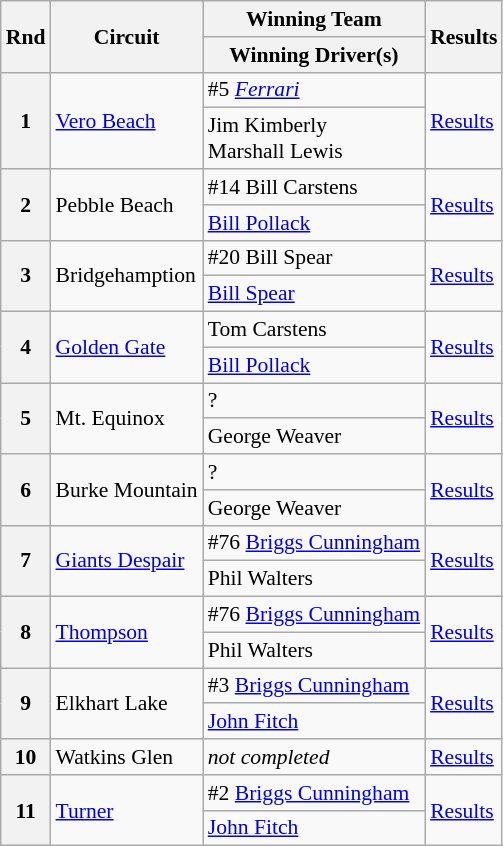<table class="wikitable" style="font-size: 90%;">
<tr>
<th rowspan=2>Rnd</th>
<th rowspan=2>Circuit</th>
<th>Winning Team</th>
<th rowspan=2>Results</th>
</tr>
<tr>
<th>Winning Driver(s)</th>
</tr>
<tr>
<th rowspan=2>1</th>
<td rowspan=2><a href='#'>Vero Beach</a></td>
<td>#5 <em><a href='#'>Ferrari</a></em></td>
<td rowspan=2><a href='#'>Results</a></td>
</tr>
<tr>
<td> Jim Kimberly<br> Marshall Lewis</td>
</tr>
<tr>
<th rowspan=2>2</th>
<td rowspan=2>Pebble Beach</td>
<td>#14 Bill Carstens</td>
<td rowspan=2><a href='#'>Results</a></td>
</tr>
<tr>
<td> <a href='#'>Bill Pollack</a></td>
</tr>
<tr>
<th rowspan=2>3</th>
<td rowspan=2>Bridgehamption</td>
<td>#20 Bill Spear</td>
<td rowspan=2><a href='#'>Results</a></td>
</tr>
<tr>
<td> <a href='#'>Bill Spear</a></td>
</tr>
<tr>
<th rowspan=2>4</th>
<td rowspan=2><a href='#'>Golden Gate</a></td>
<td>Tom Carstens</td>
<td rowspan=2><a href='#'>Results</a></td>
</tr>
<tr>
<td> <a href='#'>Bill Pollack</a></td>
</tr>
<tr>
<th rowspan=2>5</th>
<td rowspan=2>Mt. Equinox</td>
<td>?</td>
<td rowspan=2><a href='#'>Results</a></td>
</tr>
<tr>
<td> George Weaver</td>
</tr>
<tr>
<th rowspan=2>6</th>
<td rowspan=2>Burke Mountain</td>
<td>?</td>
<td rowspan=2><a href='#'>Results</a></td>
</tr>
<tr>
<td> George Weaver</td>
</tr>
<tr>
<th rowspan=2>7</th>
<td rowspan=2><a href='#'>Giants Despair</a></td>
<td>#76 <a href='#'>Briggs Cunningham</a></td>
<td rowspan=2><a href='#'>Results</a></td>
</tr>
<tr>
<td> Phil Walters</td>
</tr>
<tr>
<th rowspan=2>8</th>
<td rowspan=2><a href='#'>Thompson</a></td>
<td>#76 <a href='#'>Briggs Cunningham</a></td>
<td rowspan=2><a href='#'>Results</a></td>
</tr>
<tr>
<td> Phil Walters</td>
</tr>
<tr>
<th rowspan=2>9</th>
<td rowspan=2>Elkhart Lake</td>
<td>#3 <a href='#'>Briggs Cunningham</a></td>
<td rowspan=2><a href='#'>Results</a></td>
</tr>
<tr>
<td> <a href='#'>John Fitch</a></td>
</tr>
<tr>
<th>10</th>
<td>Watkins Glen</td>
<td><em>not completed</em></td>
<td><a href='#'>Results</a></td>
</tr>
<tr>
<th rowspan=2>11</th>
<td rowspan=2><a href='#'>Turner</a></td>
<td>#2 <a href='#'>Briggs Cunningham</a></td>
<td rowspan=2><a href='#'>Results</a></td>
</tr>
<tr>
<td> <a href='#'>John Fitch</a></td>
</tr>
</table>
